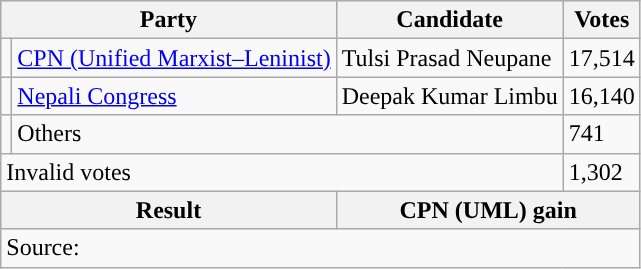<table class="wikitable">
<tr>
<th colspan="2">Party</th>
<th>Candidate</th>
<th>Votes</th>
</tr>
<tr>
<td style="background-color:"></td>
<td><a href='#'>CPN (Unified Marxist–Leninist)</a></td>
<td>Tulsi Prasad Neupane</td>
<td>17,514</td>
</tr>
<tr>
<td style="background-color:"></td>
<td><a href='#'>Nepali Congress</a></td>
<td>Deepak Kumar Limbu</td>
<td>16,140</td>
</tr>
<tr>
<td></td>
<td colspan="2">Others</td>
<td>741</td>
</tr>
<tr>
<td colspan="3">Invalid votes</td>
<td>1,302</td>
</tr>
<tr>
<th colspan="2">Result</th>
<th colspan="2">CPN (UML) gain</th>
</tr>
<tr>
<td colspan="4">Source: </td>
</tr>
</table>
